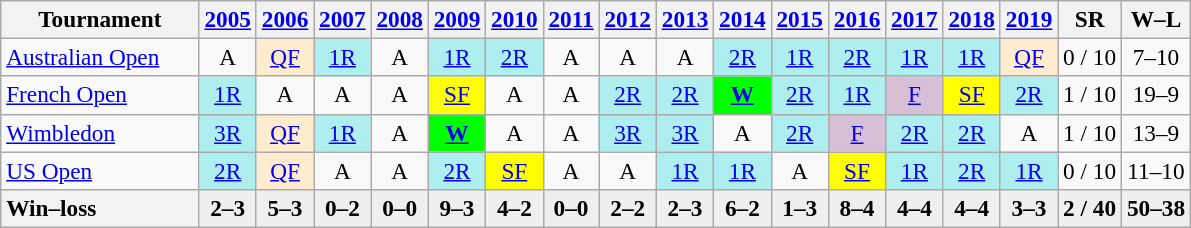<table class=wikitable style=text-align:center;font-size:97%>
<tr>
<th width=125>Tournament</th>
<th><a href='#'>2005</a></th>
<th><a href='#'>2006</a></th>
<th><a href='#'>2007</a></th>
<th><a href='#'>2008</a></th>
<th><a href='#'>2009</a></th>
<th><a href='#'>2010</a></th>
<th><a href='#'>2011</a></th>
<th><a href='#'>2012</a></th>
<th><a href='#'>2013</a></th>
<th><a href='#'>2014</a></th>
<th><a href='#'>2015</a></th>
<th><a href='#'>2016</a></th>
<th><a href='#'>2017</a></th>
<th><a href='#'>2018</a></th>
<th><a href='#'>2019</a></th>
<th>SR</th>
<th>W–L</th>
</tr>
<tr>
<td align=left><a href='#'>Australian Open</a></td>
<td>A</td>
<td bgcolor=ffebcd><a href='#'>QF</a></td>
<td bgcolor=afeeee><a href='#'>1R</a></td>
<td>A</td>
<td bgcolor=afeeee><a href='#'>1R</a></td>
<td bgcolor=afeeee><a href='#'>2R</a></td>
<td>A</td>
<td>A</td>
<td>A</td>
<td bgcolor=afeeee><a href='#'>2R</a></td>
<td bgcolor=afeeee><a href='#'>1R</a></td>
<td bgcolor=afeeee><a href='#'>2R</a></td>
<td bgcolor=afeeee><a href='#'>1R</a></td>
<td bgcolor=afeeee><a href='#'>1R</a></td>
<td bgcolor=ffebcd><a href='#'>QF</a></td>
<td>0 / 10</td>
<td>7–10</td>
</tr>
<tr>
<td align=left><a href='#'>French Open</a></td>
<td bgcolor=afeeee><a href='#'>1R</a></td>
<td>A</td>
<td>A</td>
<td>A</td>
<td bgcolor=yellow><a href='#'>SF</a></td>
<td>A</td>
<td>A</td>
<td bgcolor=afeeee><a href='#'>2R</a></td>
<td bgcolor=afeeee><a href='#'>2R</a></td>
<td bgcolor=lime><a href='#'><strong>W</strong></a></td>
<td bgcolor=afeeee><a href='#'>2R</a></td>
<td bgcolor=afeeee><a href='#'>1R</a></td>
<td bgcolor=thistle><a href='#'>F</a></td>
<td bgcolor=yellow><a href='#'>SF</a></td>
<td bgcolor=afeeee><a href='#'>2R</a></td>
<td>1 / 10</td>
<td>19–9</td>
</tr>
<tr>
<td align=left><a href='#'>Wimbledon</a></td>
<td bgcolor=afeeee><a href='#'>3R</a></td>
<td bgcolor=ffebcd><a href='#'>QF</a></td>
<td bgcolor=afeeee><a href='#'>1R</a></td>
<td>A</td>
<td bgcolor=lime><a href='#'><strong>W</strong></a></td>
<td>A</td>
<td>A</td>
<td bgcolor=afeeee><a href='#'>3R</a></td>
<td bgcolor=afeeee><a href='#'>3R</a></td>
<td>A</td>
<td bgcolor=afeeee><a href='#'>2R</a></td>
<td bgcolor=thistle><a href='#'>F</a></td>
<td bgcolor=afeeee><a href='#'>2R</a></td>
<td bgcolor=afeeee><a href='#'>2R</a></td>
<td>A</td>
<td>1 / 10</td>
<td>13–9</td>
</tr>
<tr>
<td align=left><a href='#'>US Open</a></td>
<td bgcolor=afeeee><a href='#'>2R</a></td>
<td bgcolor=ffebcd><a href='#'>QF</a></td>
<td>A</td>
<td>A</td>
<td bgcolor=afeeee><a href='#'>2R</a></td>
<td bgcolor=yellow><a href='#'>SF</a></td>
<td>A</td>
<td>A</td>
<td bgcolor=afeeee><a href='#'>1R</a></td>
<td bgcolor=afeeee><a href='#'>1R</a></td>
<td>A</td>
<td bgcolor=yellow><a href='#'>SF</a></td>
<td bgcolor=afeeee><a href='#'>1R</a></td>
<td bgcolor=afeeee><a href='#'>2R</a></td>
<td bgcolor=afeeee><a href='#'>1R</a></td>
<td>0 / 10</td>
<td>11–10</td>
</tr>
<tr style="font-weight:bold; background:#efefef;">
<th style=text-align:left>Win–loss</th>
<td>2–3</td>
<td>5–3</td>
<td>0–2</td>
<td>0–0</td>
<td>9–3</td>
<td>4–2</td>
<td>0–0</td>
<td>2–2</td>
<td>2–3</td>
<td>6–2</td>
<td>1–3</td>
<td>8–4</td>
<td>4–4</td>
<td>4–4</td>
<td>3–3</td>
<td>2 / 40</td>
<td>50–38</td>
</tr>
</table>
